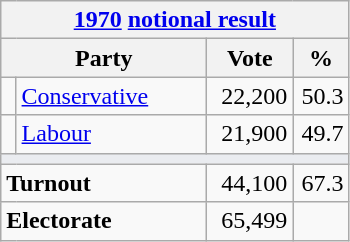<table class="wikitable">
<tr>
<th colspan="4"><a href='#'>1970</a> <a href='#'>notional result</a></th>
</tr>
<tr>
<th bgcolor="#DDDDFF" width="130px" colspan="2">Party</th>
<th bgcolor="#DDDDFF" width="50px">Vote</th>
<th bgcolor="#DDDDFF" width="30px">%</th>
</tr>
<tr>
<td></td>
<td><a href='#'>Conservative</a></td>
<td align=right>22,200</td>
<td align=right>50.3</td>
</tr>
<tr>
<td></td>
<td><a href='#'>Labour</a></td>
<td align=right>21,900</td>
<td align=right>49.7</td>
</tr>
<tr>
<td colspan="4" bgcolor="#EAECF0"></td>
</tr>
<tr>
<td colspan="2"><strong>Turnout</strong></td>
<td align=right>44,100</td>
<td align=right>67.3</td>
</tr>
<tr>
<td colspan="2"><strong>Electorate</strong></td>
<td align=right>65,499</td>
</tr>
</table>
